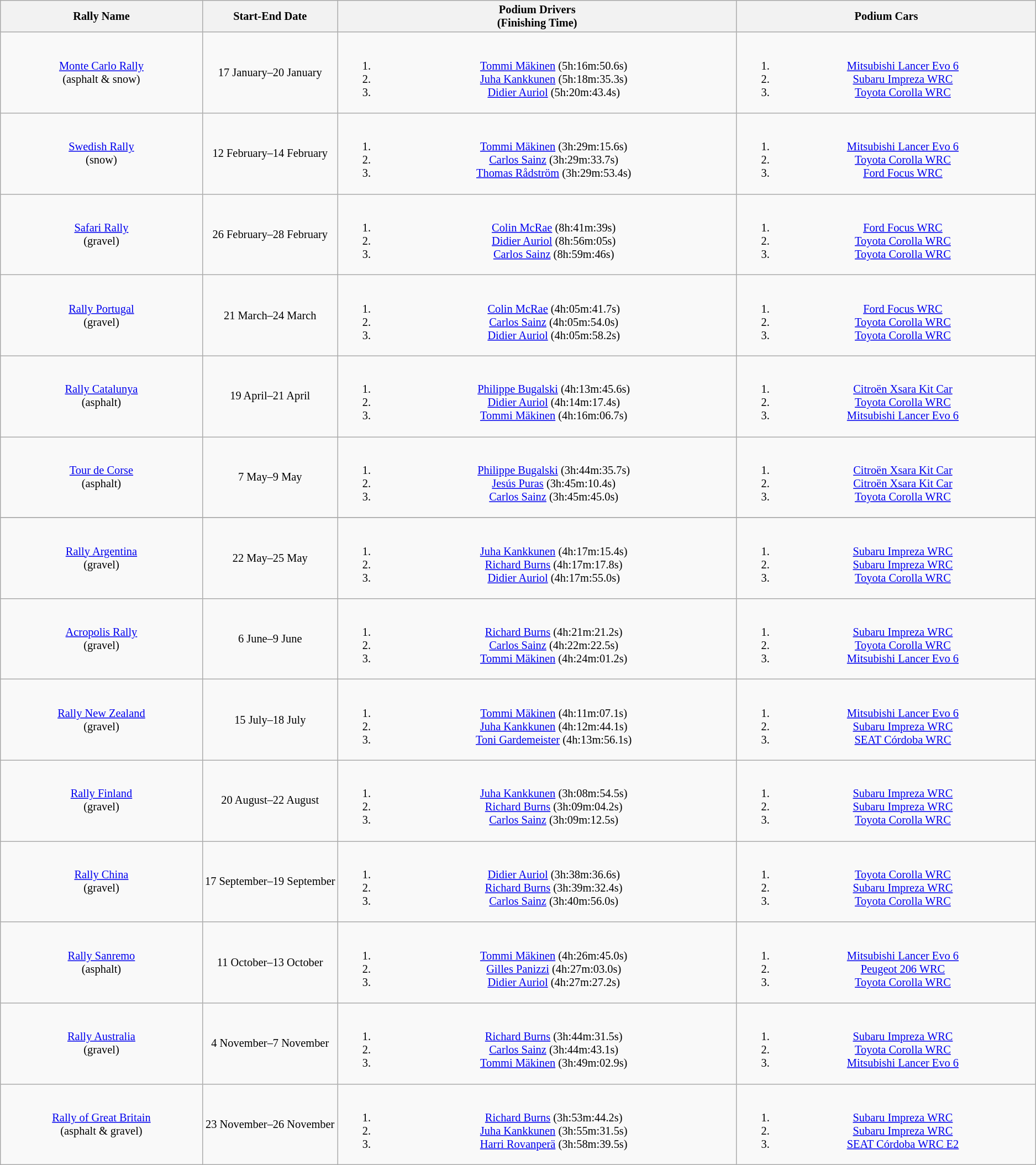<table class="wikitable" style="font-size: 85%; text-align: center;">
<tr style="background:#efefef;">
<th colspan=1 width=20%>Rally Name</th>
<th colspan=1 width=10%>Start-End Date</th>
<th colspan=1 width=40%>Podium Drivers <br>(Finishing Time)</th>
<th colspan=1 width=30%>Podium Cars</th>
</tr>
<tr>
<td> <a href='#'>Monte Carlo Rally</a><br>(asphalt & snow)</td>
<td>17 January–20 January</td>
<td><br><ol><li> <a href='#'>Tommi Mäkinen</a> (5h:16m:50.6s)</li><li> <a href='#'>Juha Kankkunen</a> (5h:18m:35.3s)</li><li> <a href='#'>Didier Auriol</a> (5h:20m:43.4s)</li></ol></td>
<td><br><ol><li><a href='#'>Mitsubishi Lancer Evo 6</a></li><li><a href='#'>Subaru Impreza WRC</a></li><li><a href='#'>Toyota Corolla WRC</a></li></ol></td>
</tr>
<tr>
<td> <a href='#'>Swedish Rally</a><br>(snow)</td>
<td>12 February–14 February</td>
<td><br><ol><li> <a href='#'>Tommi Mäkinen</a> (3h:29m:15.6s)</li><li> <a href='#'>Carlos Sainz</a> (3h:29m:33.7s)</li><li> <a href='#'>Thomas Rådström</a> (3h:29m:53.4s)</li></ol></td>
<td><br><ol><li><a href='#'>Mitsubishi Lancer Evo 6</a></li><li><a href='#'>Toyota Corolla WRC</a></li><li><a href='#'>Ford Focus WRC</a></li></ol></td>
</tr>
<tr>
<td> <a href='#'>Safari Rally</a><br>(gravel)</td>
<td>26 February–28 February</td>
<td><br><ol><li> <a href='#'>Colin McRae</a> (8h:41m:39s)</li><li> <a href='#'>Didier Auriol</a> (8h:56m:05s)</li><li> <a href='#'>Carlos Sainz</a> (8h:59m:46s)</li></ol></td>
<td><br><ol><li><a href='#'>Ford Focus WRC</a></li><li><a href='#'>Toyota Corolla WRC</a></li><li><a href='#'>Toyota Corolla WRC</a></li></ol></td>
</tr>
<tr>
<td> <a href='#'>Rally Portugal</a><br>(gravel)</td>
<td>21 March–24 March</td>
<td><br><ol><li> <a href='#'>Colin McRae</a> (4h:05m:41.7s)</li><li> <a href='#'>Carlos Sainz</a> (4h:05m:54.0s)</li><li> <a href='#'>Didier Auriol</a> (4h:05m:58.2s)</li></ol></td>
<td><br><ol><li><a href='#'>Ford Focus WRC</a></li><li><a href='#'>Toyota Corolla WRC</a></li><li><a href='#'>Toyota Corolla WRC</a></li></ol></td>
</tr>
<tr>
<td> <a href='#'>Rally Catalunya</a><br>(asphalt)</td>
<td>19 April–21 April</td>
<td><br><ol><li> <a href='#'>Philippe Bugalski</a> (4h:13m:45.6s)</li><li> <a href='#'>Didier Auriol</a> (4h:14m:17.4s)</li><li> <a href='#'>Tommi Mäkinen</a> (4h:16m:06.7s)</li></ol></td>
<td><br><ol><li><a href='#'>Citroën Xsara Kit Car</a></li><li><a href='#'>Toyota Corolla WRC</a></li><li><a href='#'>Mitsubishi Lancer Evo 6</a></li></ol></td>
</tr>
<tr>
<td> <a href='#'>Tour de Corse</a><br>(asphalt)</td>
<td>7 May–9 May</td>
<td><br><ol><li> <a href='#'>Philippe Bugalski</a> (3h:44m:35.7s)</li><li> <a href='#'>Jesús Puras</a> (3h:45m:10.4s)</li><li> <a href='#'>Carlos Sainz</a> (3h:45m:45.0s)</li></ol></td>
<td><br><ol><li><a href='#'>Citroën Xsara Kit Car</a></li><li><a href='#'>Citroën Xsara Kit Car</a></li><li><a href='#'>Toyota Corolla WRC</a></li></ol></td>
</tr>
<tr>
</tr>
<tr>
<td> <a href='#'>Rally Argentina</a><br>(gravel)</td>
<td>22 May–25 May</td>
<td><br><ol><li> <a href='#'>Juha Kankkunen</a> (4h:17m:15.4s)</li><li> <a href='#'>Richard Burns</a> (4h:17m:17.8s)</li><li> <a href='#'>Didier Auriol</a> (4h:17m:55.0s)</li></ol></td>
<td><br><ol><li><a href='#'>Subaru Impreza WRC</a></li><li><a href='#'>Subaru Impreza WRC</a></li><li><a href='#'>Toyota Corolla WRC</a></li></ol></td>
</tr>
<tr>
<td> <a href='#'>Acropolis Rally</a><br>(gravel)</td>
<td>6 June–9 June</td>
<td><br><ol><li> <a href='#'>Richard Burns</a> (4h:21m:21.2s)</li><li> <a href='#'>Carlos Sainz</a> (4h:22m:22.5s)</li><li> <a href='#'>Tommi Mäkinen</a> (4h:24m:01.2s)</li></ol></td>
<td><br><ol><li><a href='#'>Subaru Impreza WRC</a></li><li><a href='#'>Toyota Corolla WRC</a></li><li><a href='#'>Mitsubishi Lancer Evo 6</a></li></ol></td>
</tr>
<tr>
<td> <a href='#'>Rally New Zealand</a><br>(gravel)</td>
<td>15 July–18 July</td>
<td><br><ol><li> <a href='#'>Tommi Mäkinen</a> (4h:11m:07.1s)</li><li> <a href='#'>Juha Kankkunen</a> (4h:12m:44.1s)</li><li> <a href='#'>Toni Gardemeister</a> (4h:13m:56.1s)</li></ol></td>
<td><br><ol><li><a href='#'>Mitsubishi Lancer Evo 6</a></li><li><a href='#'>Subaru Impreza WRC</a></li><li><a href='#'>SEAT Córdoba WRC</a></li></ol></td>
</tr>
<tr>
<td> <a href='#'>Rally Finland</a><br>(gravel)</td>
<td>20 August–22 August</td>
<td><br><ol><li> <a href='#'>Juha Kankkunen</a> (3h:08m:54.5s)</li><li> <a href='#'>Richard Burns</a> (3h:09m:04.2s)</li><li> <a href='#'>Carlos Sainz</a> (3h:09m:12.5s)</li></ol></td>
<td><br><ol><li><a href='#'>Subaru Impreza WRC</a></li><li><a href='#'>Subaru Impreza WRC</a></li><li><a href='#'>Toyota Corolla WRC</a></li></ol></td>
</tr>
<tr>
<td> <a href='#'>Rally China</a><br>(gravel)</td>
<td nowrap>17 September–19 September</td>
<td><br><ol><li> <a href='#'>Didier Auriol</a> (3h:38m:36.6s)</li><li> <a href='#'>Richard Burns</a> (3h:39m:32.4s)</li><li> <a href='#'>Carlos Sainz</a> (3h:40m:56.0s)</li></ol></td>
<td><br><ol><li><a href='#'>Toyota Corolla WRC</a></li><li><a href='#'>Subaru Impreza WRC</a></li><li><a href='#'>Toyota Corolla WRC</a></li></ol></td>
</tr>
<tr>
<td> <a href='#'>Rally Sanremo</a><br>(asphalt)</td>
<td>11 October–13 October</td>
<td><br><ol><li> <a href='#'>Tommi Mäkinen</a> (4h:26m:45.0s)</li><li> <a href='#'>Gilles Panizzi</a> (4h:27m:03.0s)</li><li> <a href='#'>Didier Auriol</a> (4h:27m:27.2s)</li></ol></td>
<td><br><ol><li><a href='#'>Mitsubishi Lancer Evo 6</a></li><li><a href='#'>Peugeot 206 WRC</a></li><li><a href='#'>Toyota Corolla WRC</a></li></ol></td>
</tr>
<tr>
<td> <a href='#'>Rally Australia</a><br>(gravel)</td>
<td>4 November–7 November</td>
<td><br><ol><li> <a href='#'>Richard Burns</a> (3h:44m:31.5s)</li><li> <a href='#'>Carlos Sainz</a> (3h:44m:43.1s)</li><li> <a href='#'>Tommi Mäkinen</a> (3h:49m:02.9s)</li></ol></td>
<td><br><ol><li><a href='#'>Subaru Impreza WRC</a></li><li><a href='#'>Toyota Corolla WRC</a></li><li><a href='#'>Mitsubishi Lancer Evo 6</a></li></ol></td>
</tr>
<tr>
<td nowrap> <a href='#'>Rally of Great Britain</a><br>(asphalt & gravel)</td>
<td>23 November–26 November</td>
<td><br><ol><li> <a href='#'>Richard Burns</a> (3h:53m:44.2s)</li><li> <a href='#'>Juha Kankkunen</a> (3h:55m:31.5s)</li><li> <a href='#'>Harri Rovanperä</a> (3h:58m:39.5s)</li></ol></td>
<td><br><ol><li><a href='#'>Subaru Impreza WRC</a></li><li><a href='#'>Subaru Impreza WRC</a></li><li><a href='#'>SEAT Córdoba WRC E2</a></li></ol></td>
</tr>
</table>
